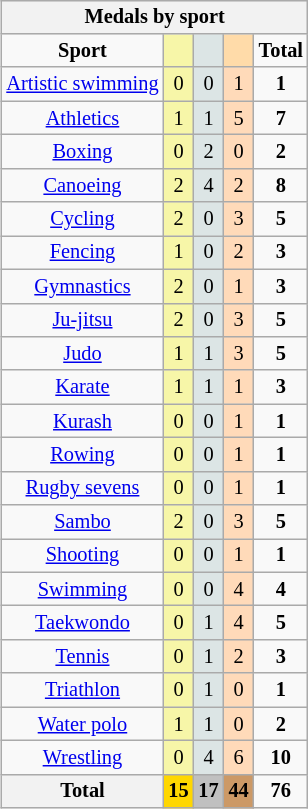<table class=wikitable style="font-size:85%; float:right;text-align:center">
<tr bgcolor=EFEFEF>
<th colspan=7>Medals by sport</th>
</tr>
<tr>
<td><strong>Sport</strong></td>
<td bgcolor=F7F6A8></td>
<td bgcolor=DCE5E5></td>
<td bgcolor=FFDBA9></td>
<td><strong>Total</strong></td>
</tr>
<tr>
<td><a href='#'>Artistic swimming</a></td>
<td bgcolor=F7F6A8>0</td>
<td bgcolor=DCE5E5>0</td>
<td bgcolor=FFDAB9>1</td>
<td><strong>1</strong></td>
</tr>
<tr>
<td><a href='#'>Athletics</a></td>
<td bgcolor=F7F6A8>1</td>
<td bgcolor=DCE5E5>1</td>
<td bgcolor=FFDAB9>5</td>
<td><strong>7</strong></td>
</tr>
<tr>
<td><a href='#'>Boxing</a></td>
<td bgcolor=F7F6A8>0</td>
<td bgcolor=DCE5E5>2</td>
<td bgcolor=FFDAB9>0</td>
<td><strong>2</strong></td>
</tr>
<tr>
<td><a href='#'>Canoeing</a></td>
<td bgcolor=F7F6A8>2</td>
<td bgcolor=DCE5E5>4</td>
<td bgcolor=FFDAB9>2</td>
<td><strong>8</strong></td>
</tr>
<tr>
<td><a href='#'>Cycling</a></td>
<td bgcolor=F7F6A8>2</td>
<td bgcolor=DCE5E5>0</td>
<td bgcolor=FFDAB9>3</td>
<td><strong>5</strong></td>
</tr>
<tr>
<td><a href='#'>Fencing</a></td>
<td bgcolor=F7F6A8>1</td>
<td bgcolor=DCE5E5>0</td>
<td bgcolor=FFDAB9>2</td>
<td><strong>3</strong></td>
</tr>
<tr>
<td><a href='#'>Gymnastics</a></td>
<td bgcolor=F7F6A8>2</td>
<td bgcolor=DCE5E5>0</td>
<td bgcolor=FFDAB9>1</td>
<td><strong>3</strong></td>
</tr>
<tr>
<td><a href='#'>Ju-jitsu</a></td>
<td bgcolor=F7F6A8>2</td>
<td bgcolor=DCE5E5>0</td>
<td bgcolor=FFDAB9>3</td>
<td><strong>5</strong></td>
</tr>
<tr>
<td><a href='#'>Judo</a></td>
<td bgcolor=F7F6A8>1</td>
<td bgcolor=DCE5E5>1</td>
<td bgcolor=FFDAB9>3</td>
<td><strong>5</strong></td>
</tr>
<tr>
<td><a href='#'>Karate</a></td>
<td bgcolor=F7F6A8>1</td>
<td bgcolor=DCE5E5>1</td>
<td bgcolor=FFDAB9>1</td>
<td><strong>3</strong></td>
</tr>
<tr>
<td><a href='#'>Kurash</a></td>
<td bgcolor=F7F6A8>0</td>
<td bgcolor=DCE5E5>0</td>
<td bgcolor=FFDAB9>1</td>
<td><strong>1</strong></td>
</tr>
<tr>
<td><a href='#'>Rowing</a></td>
<td bgcolor=F7F6A8>0</td>
<td bgcolor=DCE5E5>0</td>
<td bgcolor=FFDAB9>1</td>
<td><strong>1</strong></td>
</tr>
<tr>
<td><a href='#'>Rugby sevens</a></td>
<td bgcolor=F7F6A8>0</td>
<td bgcolor=DCE5E5>0</td>
<td bgcolor=FFDAB9>1</td>
<td><strong>1</strong></td>
</tr>
<tr>
<td><a href='#'>Sambo</a></td>
<td bgcolor=F7F6A8>2</td>
<td bgcolor=DCE5E5>0</td>
<td bgcolor=FFDAB9>3</td>
<td><strong>5</strong></td>
</tr>
<tr>
<td><a href='#'>Shooting</a></td>
<td bgcolor=F7F6A8>0</td>
<td bgcolor=DCE5E5>0</td>
<td bgcolor=FFDAB9>1</td>
<td><strong>1</strong></td>
</tr>
<tr>
<td><a href='#'>Swimming</a></td>
<td bgcolor=F7F6A8>0</td>
<td bgcolor=DCE5E5>0</td>
<td bgcolor=FFDAB9>4</td>
<td><strong>4</strong></td>
</tr>
<tr>
<td><a href='#'>Taekwondo</a></td>
<td bgcolor=F7F6A8>0</td>
<td bgcolor=DCE5E5>1</td>
<td bgcolor=FFDAB9>4</td>
<td><strong>5</strong></td>
</tr>
<tr>
<td><a href='#'>Tennis</a></td>
<td bgcolor=F7F6A8>0</td>
<td bgcolor=DCE5E5>1</td>
<td bgcolor=FFDAB9>2</td>
<td><strong>3</strong></td>
</tr>
<tr>
<td><a href='#'>Triathlon</a></td>
<td bgcolor=F7F6A8>0</td>
<td bgcolor=DCE5E5>1</td>
<td bgcolor=FFDAB9>0</td>
<td><strong>1</strong></td>
</tr>
<tr>
<td><a href='#'>Water polo</a></td>
<td bgcolor=F7F6A8>1</td>
<td bgcolor=DCE5E5>1</td>
<td bgcolor=FFDAB9>0</td>
<td><strong>2</strong></td>
</tr>
<tr>
<td><a href='#'>Wrestling</a></td>
<td bgcolor=F7F6A8>0</td>
<td bgcolor=DCE5E5>4</td>
<td bgcolor=FFDAB9>6</td>
<td><strong>10</strong></td>
</tr>
<tr>
<th>Total</th>
<td style="background:gold;"><strong>15</strong></td>
<td style="background:silver;"><strong>17</strong></td>
<td style="background:#c96;"><strong>44</strong></td>
<td><strong>76</strong></td>
</tr>
</table>
